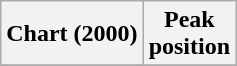<table class="wikitable sortable plainrowheaders" style="text-align:center">
<tr>
<th scope="col">Chart (2000)</th>
<th scope="col">Peak<br>position</th>
</tr>
<tr>
</tr>
</table>
